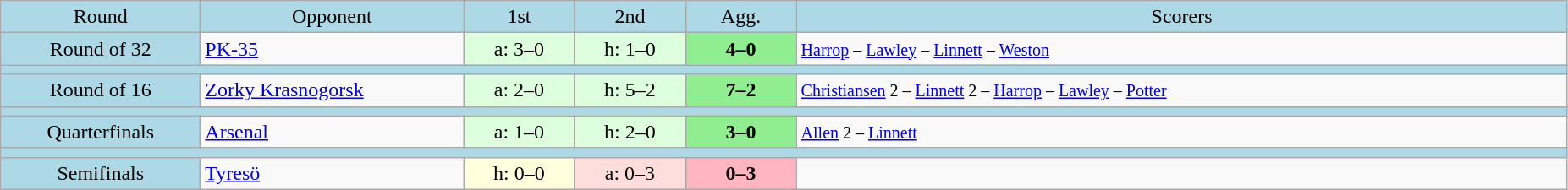<table class="wikitable" style="text-align:center">
<tr bgcolor=lightblue>
<td width=150px>Round</td>
<td width=200px>Opponent</td>
<td width=80px>1st</td>
<td width=80px>2nd</td>
<td width=80px>Agg.</td>
<td width=600px>Scorers</td>
</tr>
<tr>
<td bgcolor=lightblue>Round of 32</td>
<td align=left> <a href='#'>PK-35</a></td>
<td bgcolor="#ddffdd">a: 3–0</td>
<td bgcolor="#ddffdd">h: 1–0</td>
<td bgcolor=lightgreen><strong>4–0</strong></td>
<td align=left><small><a href='#'>Harrop</a> – <a href='#'>Lawley</a> – <a href='#'>Linnett</a> – <a href='#'>Weston</a></small></td>
</tr>
<tr bgcolor=lightblue>
<td colspan=6></td>
</tr>
<tr>
<td bgcolor=lightblue>Round of 16</td>
<td align=left> <a href='#'>Zorky Krasnogorsk</a></td>
<td bgcolor="#ddffdd">a: 2–0</td>
<td bgcolor="#ddffdd">h: 5–2</td>
<td bgcolor=lightgreen><strong>7–2</strong></td>
<td align=left><small><a href='#'>Christiansen</a> 2 – <a href='#'>Linnett</a> 2 – <a href='#'>Harrop</a> – <a href='#'>Lawley</a> – <a href='#'>Potter</a></small></td>
</tr>
<tr bgcolor=lightblue>
<td colspan=6></td>
</tr>
<tr>
<td bgcolor=lightblue>Quarterfinals</td>
<td align=left> <a href='#'>Arsenal</a></td>
<td bgcolor="#ddffdd">a: 1–0</td>
<td bgcolor="#ddffdd">h: 2–0</td>
<td bgcolor=lightgreen><strong>3–0</strong></td>
<td align=left><small><a href='#'>Allen</a> 2 – <a href='#'>Linnett</a></small></td>
</tr>
<tr bgcolor=lightblue>
<td colspan=6></td>
</tr>
<tr>
<td bgcolor=lightblue>Semifinals</td>
<td align=left> <a href='#'>Tyresö</a></td>
<td bgcolor="#ffffdd">h: 0–0</td>
<td bgcolor="#ffdddd">a: 0–3</td>
<td bgcolor=lightpink><strong>0–3</strong></td>
</tr>
</table>
